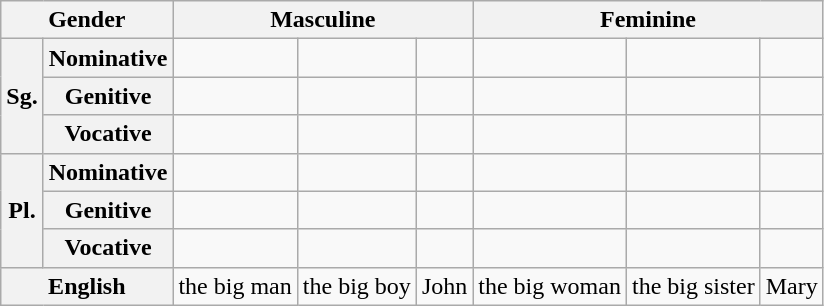<table class="wikitable">
<tr>
<th colspan="2">Gender</th>
<th colspan="3">Masculine</th>
<th colspan="3">Feminine</th>
</tr>
<tr>
<th rowspan="3">Sg.</th>
<th>Nominative</th>
<td></td>
<td></td>
<td></td>
<td></td>
<td></td>
<td></td>
</tr>
<tr>
<th>Genitive</th>
<td></td>
<td></td>
<td></td>
<td></td>
<td></td>
<td></td>
</tr>
<tr>
<th>Vocative</th>
<td></td>
<td></td>
<td></td>
<td></td>
<td></td>
<td></td>
</tr>
<tr>
<th rowspan="3">Pl.</th>
<th>Nominative</th>
<td></td>
<td></td>
<td></td>
<td></td>
<td></td>
<td></td>
</tr>
<tr>
<th>Genitive</th>
<td></td>
<td></td>
<td></td>
<td></td>
<td></td>
<td></td>
</tr>
<tr>
<th>Vocative</th>
<td></td>
<td></td>
<td></td>
<td></td>
<td></td>
<td></td>
</tr>
<tr>
<th colspan="2">English</th>
<td>the big man</td>
<td>the big boy</td>
<td>John</td>
<td>the big woman</td>
<td>the big sister</td>
<td>Mary</td>
</tr>
</table>
